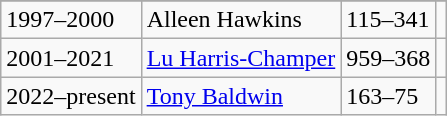<table class="wikitable">
<tr style="text-align:center;">
</tr>
<tr>
<td>1997–2000</td>
<td>Alleen Hawkins</td>
<td>115–341</td>
<td></td>
</tr>
<tr>
<td>2001–2021</td>
<td><a href='#'>Lu Harris-Champer</a></td>
<td>959–368</td>
<td></td>
</tr>
<tr>
<td>2022–present</td>
<td><a href='#'>Tony Baldwin</a></td>
<td>163–75</td>
<td></td>
</tr>
</table>
